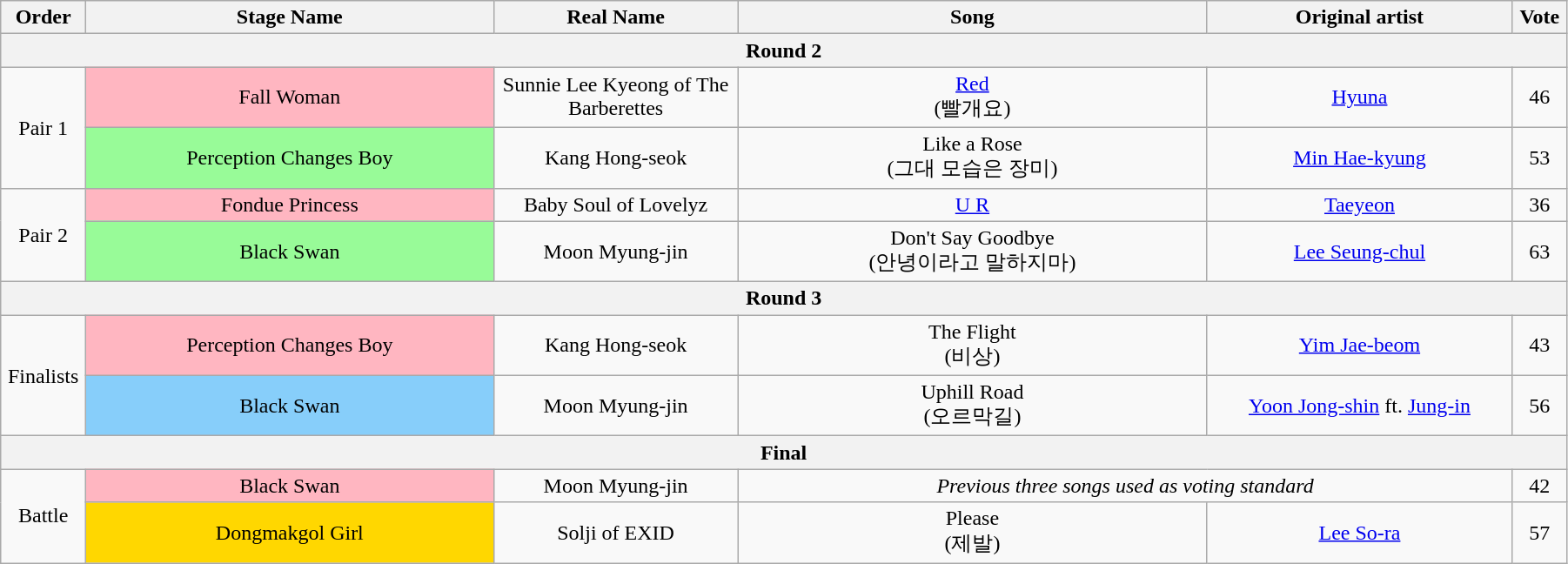<table class="wikitable" style="text-align:center; width:95%;">
<tr>
<th style="width:1%;">Order</th>
<th style="width:20%;">Stage Name</th>
<th style="width:12%;">Real Name</th>
<th style="width:23%;">Song</th>
<th style="width:15%;">Original artist</th>
<th style="width:1%;">Vote</th>
</tr>
<tr>
<th colspan=6>Round 2</th>
</tr>
<tr>
<td rowspan=2>Pair 1</td>
<td bgcolor="lightpink">Fall Woman</td>
<td>Sunnie Lee Kyeong of The Barberettes</td>
<td><a href='#'>Red</a><br>(빨개요)</td>
<td><a href='#'>Hyuna</a></td>
<td>46</td>
</tr>
<tr>
<td bgcolor="palegreen">Perception Changes Boy</td>
<td>Kang Hong-seok</td>
<td>Like a Rose<br>(그대 모습은 장미)</td>
<td><a href='#'>Min Hae-kyung</a></td>
<td>53</td>
</tr>
<tr>
<td rowspan=2>Pair 2</td>
<td bgcolor="lightpink">Fondue Princess</td>
<td>Baby Soul of Lovelyz</td>
<td><a href='#'>U R</a></td>
<td><a href='#'>Taeyeon</a></td>
<td>36</td>
</tr>
<tr>
<td bgcolor="palegreen">Black Swan</td>
<td>Moon Myung-jin</td>
<td>Don't Say Goodbye<br>(안녕이라고 말하지마)</td>
<td><a href='#'>Lee Seung-chul</a></td>
<td>63</td>
</tr>
<tr>
<th colspan=6>Round 3</th>
</tr>
<tr>
<td rowspan=2>Finalists</td>
<td bgcolor="lightpink">Perception Changes Boy</td>
<td>Kang Hong-seok</td>
<td>The Flight<br>(비상)</td>
<td><a href='#'>Yim Jae-beom</a></td>
<td>43</td>
</tr>
<tr>
<td bgcolor="lightskyblue">Black Swan</td>
<td>Moon Myung-jin</td>
<td>Uphill Road<br>(오르막길)</td>
<td><a href='#'>Yoon Jong-shin</a> ft. <a href='#'>Jung-in</a></td>
<td>56</td>
</tr>
<tr>
<th colspan=6>Final</th>
</tr>
<tr>
<td rowspan=2>Battle</td>
<td bgcolor="lightpink">Black Swan</td>
<td>Moon Myung-jin</td>
<td colspan=2><em>Previous three songs used as voting standard</em></td>
<td>42</td>
</tr>
<tr>
<td bgcolor="gold">Dongmakgol Girl</td>
<td>Solji of EXID</td>
<td>Please<br>(제발)</td>
<td><a href='#'>Lee So-ra</a></td>
<td>57</td>
</tr>
</table>
